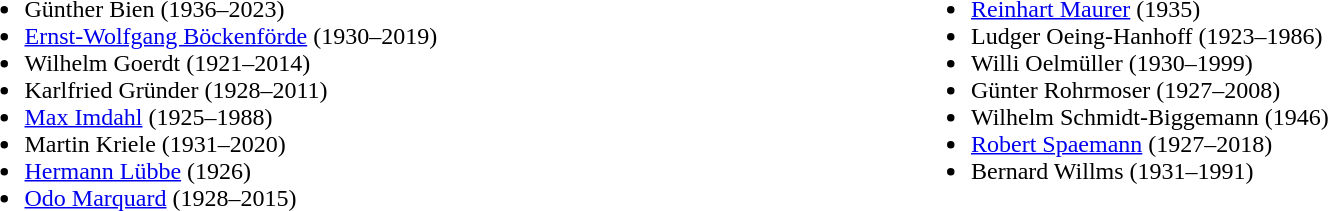<table width="100%">
<tr>
<td valign="top" width="50%"><br><ul><li>Günther Bien (1936–2023)</li><li><a href='#'>Ernst-Wolfgang Böckenförde</a>  (1930–2019)</li><li>Wilhelm Goerdt (1921–2014)</li><li>Karlfried Gründer (1928–2011)</li><li><a href='#'>Max Imdahl</a> (1925–1988)</li><li>Martin Kriele (1931–2020)</li><li><a href='#'>Hermann Lübbe</a>  (1926)</li><li><a href='#'>Odo Marquard</a> (1928–2015)</li></ul></td>
<td valign="top" width="50%"><br><ul><li><a href='#'>Reinhart Maurer</a>  (1935)</li><li>Ludger Oeing-Hanhoff (1923–1986)</li><li>Willi Oelmüller (1930–1999)</li><li>Günter Rohrmoser (1927–2008)</li><li>Wilhelm Schmidt-Biggemann (1946)</li><li><a href='#'>Robert Spaemann</a> (1927–2018)</li><li>Bernard Willms (1931–1991)</li></ul></td>
</tr>
</table>
